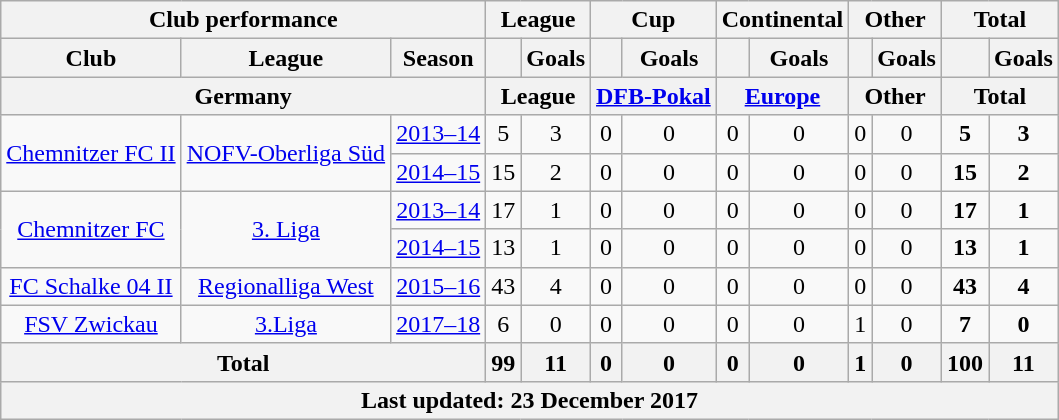<table class="wikitable" Style="text-align: center">
<tr>
<th colspan="3">Club performance</th>
<th colspan="2">League</th>
<th colspan="2">Cup</th>
<th colspan="2">Continental</th>
<th colspan="2">Other</th>
<th colspan="2">Total</th>
</tr>
<tr>
<th>Club</th>
<th>League</th>
<th>Season</th>
<th></th>
<th>Goals</th>
<th></th>
<th>Goals</th>
<th></th>
<th>Goals</th>
<th></th>
<th>Goals</th>
<th></th>
<th>Goals</th>
</tr>
<tr>
<th colspan="3">Germany</th>
<th colspan="2">League</th>
<th colspan="2"><a href='#'>DFB-Pokal</a></th>
<th colspan="2"><a href='#'>Europe</a></th>
<th colspan="2">Other</th>
<th colspan="2">Total</th>
</tr>
<tr>
<td rowspan="2"><a href='#'>Chemnitzer FC II</a></td>
<td rowspan="2"><a href='#'>NOFV-Oberliga Süd</a></td>
<td><a href='#'>2013–14</a></td>
<td>5</td>
<td>3</td>
<td>0</td>
<td>0</td>
<td>0</td>
<td>0</td>
<td>0</td>
<td>0</td>
<td><strong>5</strong></td>
<td><strong>3</strong></td>
</tr>
<tr>
<td><a href='#'>2014–15</a></td>
<td>15</td>
<td>2</td>
<td>0</td>
<td>0</td>
<td>0</td>
<td>0</td>
<td>0</td>
<td>0</td>
<td><strong>15</strong></td>
<td><strong>2</strong></td>
</tr>
<tr>
<td rowspan="2"><a href='#'>Chemnitzer FC</a></td>
<td rowspan="2"><a href='#'>3. Liga</a></td>
<td><a href='#'>2013–14</a></td>
<td>17</td>
<td>1</td>
<td>0</td>
<td>0</td>
<td>0</td>
<td>0</td>
<td>0</td>
<td>0</td>
<td><strong>17</strong></td>
<td><strong>1</strong></td>
</tr>
<tr>
<td><a href='#'>2014–15</a></td>
<td>13</td>
<td>1</td>
<td>0</td>
<td>0</td>
<td>0</td>
<td>0</td>
<td>0</td>
<td>0</td>
<td><strong>13</strong></td>
<td><strong>1</strong></td>
</tr>
<tr>
<td rowspan="1"><a href='#'>FC Schalke 04 II</a></td>
<td rowspan="1"><a href='#'>Regionalliga West</a></td>
<td><a href='#'>2015–16</a></td>
<td>43</td>
<td>4</td>
<td>0</td>
<td>0</td>
<td>0</td>
<td>0</td>
<td>0</td>
<td>0</td>
<td><strong>43</strong></td>
<td><strong>4</strong></td>
</tr>
<tr>
<td rowspan="1"><a href='#'>FSV Zwickau</a></td>
<td rowspan="1"><a href='#'>3.Liga</a></td>
<td><a href='#'>2017–18</a></td>
<td>6</td>
<td>0</td>
<td>0</td>
<td>0</td>
<td>0</td>
<td>0</td>
<td>1</td>
<td>0</td>
<td><strong>7</strong></td>
<td><strong>0</strong></td>
</tr>
<tr>
<th colspan="3">Total</th>
<th>99</th>
<th>11</th>
<th>0</th>
<th>0</th>
<th>0</th>
<th>0</th>
<th>1</th>
<th>0</th>
<th>100</th>
<th>11</th>
</tr>
<tr>
<th colspan="14">Last updated: 23  December 2017</th>
</tr>
</table>
